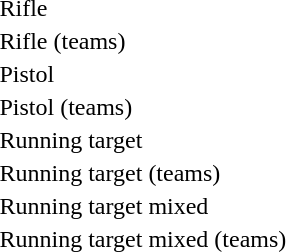<table>
<tr>
<td>Rifle</td>
<td></td>
<td></td>
<td></td>
</tr>
<tr>
<td>Rifle (teams)</td>
<td></td>
<td></td>
<td></td>
</tr>
<tr>
<td>Pistol</td>
<td></td>
<td></td>
<td></td>
</tr>
<tr>
<td>Pistol (teams)</td>
<td></td>
<td></td>
<td></td>
</tr>
<tr>
<td>Running target</td>
<td></td>
<td></td>
<td></td>
</tr>
<tr>
<td>Running target (teams)</td>
<td></td>
<td></td>
<td></td>
</tr>
<tr>
<td>Running target mixed</td>
<td></td>
<td></td>
<td></td>
</tr>
<tr>
<td>Running target mixed (teams)</td>
<td></td>
<td></td>
<td></td>
</tr>
</table>
